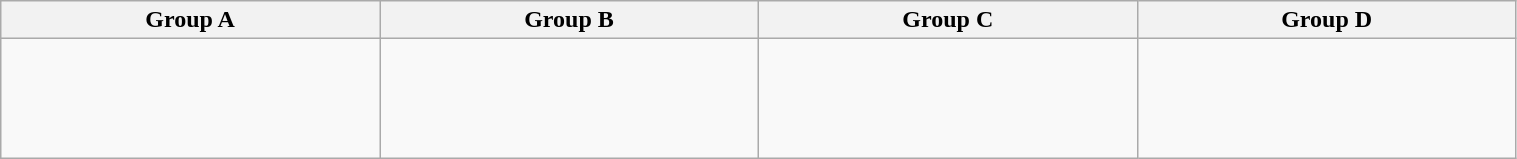<table class="wikitable" width=80%>
<tr>
<th width=25%>Group A</th>
<th width=25%>Group B</th>
<th width=25%>Group C</th>
<th width=25%>Group D</th>
</tr>
<tr>
<td><br><br>
<br>
<br>
</td>
<td><br><br>
<br>
<br> 
</td>
<td><br><br>
<br>
<br> 
</td>
<td><br><br>
<br>
<br>
</td>
</tr>
</table>
